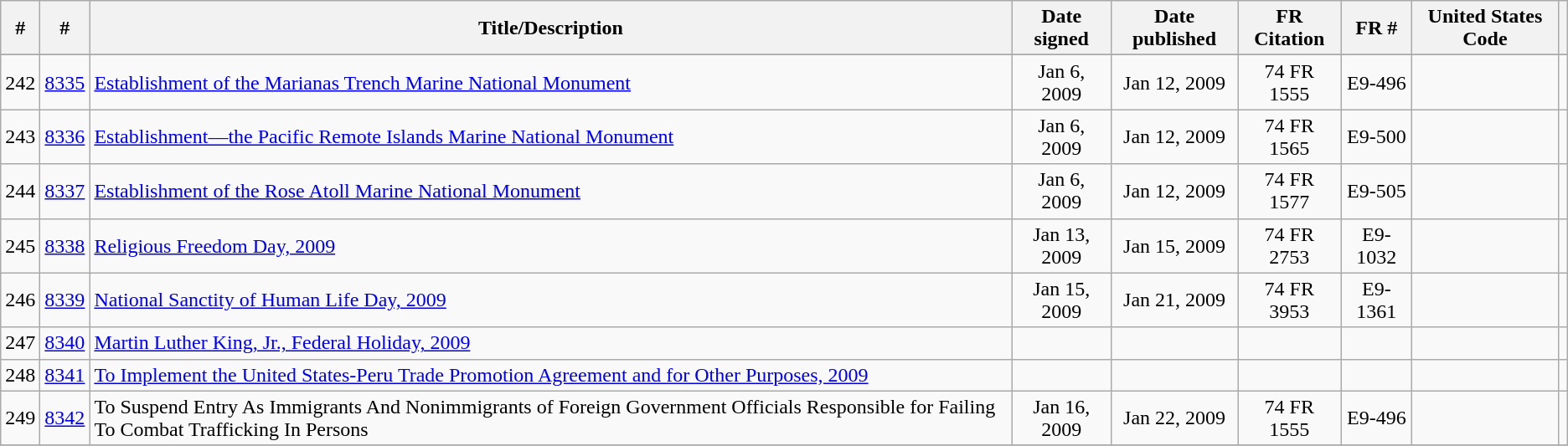<table class="wikitable sortable" style="text-align:center;">
<tr>
<th> #</th>
<th> #</th>
<th>Title/Description</th>
<th>Date signed</th>
<th>Date published</th>
<th>FR Citation</th>
<th>FR  #</th>
<th>United States Code</th>
<th class="unsortable"></th>
</tr>
<tr>
</tr>
<tr>
<td>242</td>
<td><a href='#'>8335</a></td>
<td style="text-align:left;"><a href='#'>Establishment of the Marianas Trench Marine National Monument</a></td>
<td>Jan 6, 2009</td>
<td>Jan 12, 2009</td>
<td>74 FR 1555</td>
<td>E9-496</td>
<td></td>
<td></td>
</tr>
<tr>
<td>243</td>
<td><a href='#'>8336</a></td>
<td style="text-align:left;"><a href='#'>Establishment—the Pacific Remote Islands Marine National Monument</a></td>
<td>Jan 6, 2009</td>
<td>Jan 12, 2009</td>
<td>74 FR 1565</td>
<td>E9-500</td>
<td></td>
<td></td>
</tr>
<tr>
<td>244</td>
<td><a href='#'>8337</a></td>
<td style="text-align:left;"><a href='#'>Establishment of the Rose Atoll Marine National Monument</a></td>
<td>Jan 6, 2009</td>
<td>Jan 12, 2009</td>
<td>74 FR 1577</td>
<td>E9-505</td>
<td></td>
<td></td>
</tr>
<tr>
<td>245</td>
<td><a href='#'>8338</a></td>
<td style="text-align:left;"><a href='#'>Religious Freedom Day, 2009</a></td>
<td>Jan 13, 2009</td>
<td>Jan 15, 2009</td>
<td>74 FR 2753</td>
<td>E9-1032</td>
<td></td>
<td></td>
</tr>
<tr>
<td>246</td>
<td><a href='#'>8339</a></td>
<td style="text-align:left;"><a href='#'>National Sanctity of Human Life Day, 2009</a></td>
<td>Jan 15, 2009</td>
<td>Jan 21, 2009</td>
<td>74 FR 3953</td>
<td>E9-1361</td>
<td></td>
<td></td>
</tr>
<tr>
<td>247</td>
<td><a href='#'>8340</a></td>
<td style="text-align:left;"><a href='#'>Martin Luther King, Jr., Federal Holiday, 2009</a></td>
<td></td>
<td></td>
<td></td>
<td></td>
<td></td>
<td><wbr></td>
</tr>
<tr>
<td>248</td>
<td><a href='#'>8341</a></td>
<td style="text-align:left;"><a href='#'>To Implement the United States-Peru Trade Promotion Agreement and for Other Purposes, 2009</a></td>
<td></td>
<td></td>
<td></td>
<td></td>
<td></td>
<td><wbr></td>
</tr>
<tr>
<td>249</td>
<td><a href='#'>8342</a></td>
<td style="text-align:left;">To Suspend Entry As Immigrants And Nonimmigrants of Foreign Government Officials Responsible for Failing To Combat Trafficking In Persons</td>
<td>Jan 16, 2009</td>
<td>Jan 22, 2009</td>
<td>74 FR 1555</td>
<td>E9-496</td>
<td></td>
<td></td>
</tr>
<tr>
</tr>
</table>
